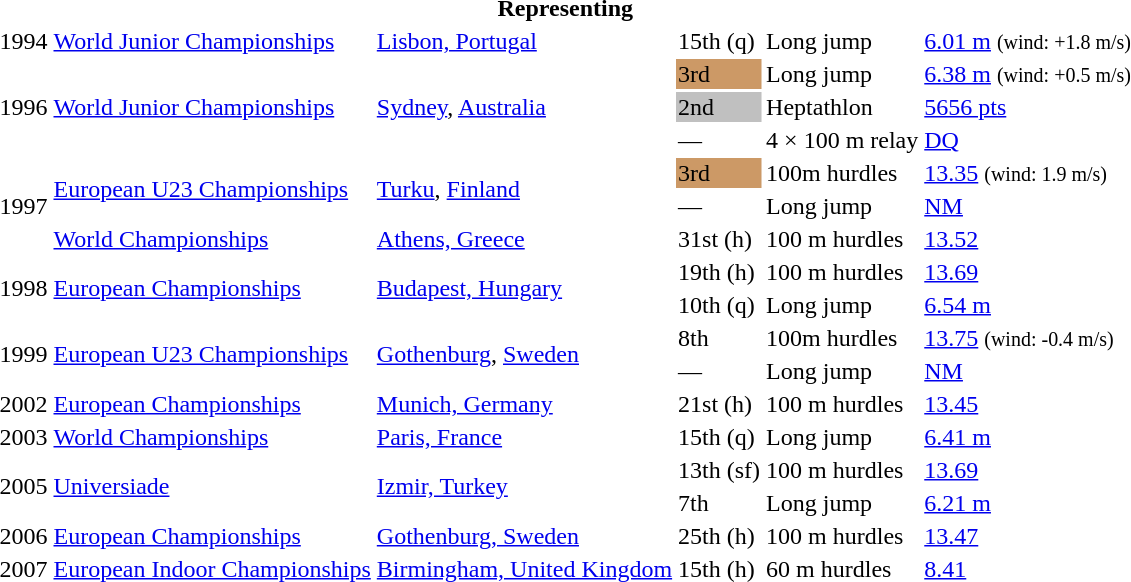<table>
<tr>
<th colspan="6">Representing </th>
</tr>
<tr>
<td>1994</td>
<td><a href='#'>World Junior Championships</a></td>
<td><a href='#'>Lisbon, Portugal</a></td>
<td>15th (q)</td>
<td>Long jump</td>
<td><a href='#'>6.01 m</a>  <small>(wind: +1.8 m/s)</small></td>
</tr>
<tr>
<td rowspan=3>1996</td>
<td rowspan=3><a href='#'>World Junior Championships</a></td>
<td rowspan=3><a href='#'>Sydney</a>, <a href='#'>Australia</a></td>
<td bgcolor="cc9966">3rd</td>
<td>Long jump</td>
<td><a href='#'>6.38 m</a>  <small>(wind: +0.5 m/s)</small></td>
</tr>
<tr>
<td bgcolor=silver>2nd</td>
<td>Heptathlon</td>
<td><a href='#'>5656 pts</a></td>
</tr>
<tr>
<td>—</td>
<td>4 × 100 m relay</td>
<td><a href='#'>DQ</a></td>
</tr>
<tr>
<td rowspan=3>1997</td>
<td rowspan=2><a href='#'>European U23 Championships</a></td>
<td rowspan=2><a href='#'>Turku</a>, <a href='#'>Finland</a></td>
<td bgcolor="cc9966">3rd</td>
<td>100m hurdles</td>
<td><a href='#'>13.35</a> <small>(wind: 1.9 m/s)</small></td>
</tr>
<tr>
<td>—</td>
<td>Long jump</td>
<td><a href='#'>NM</a></td>
</tr>
<tr>
<td><a href='#'>World Championships</a></td>
<td><a href='#'>Athens, Greece</a></td>
<td>31st (h)</td>
<td>100 m hurdles</td>
<td><a href='#'>13.52</a></td>
</tr>
<tr>
<td rowspan=2>1998</td>
<td rowspan=2><a href='#'>European Championships</a></td>
<td rowspan=2><a href='#'>Budapest, Hungary</a></td>
<td>19th (h)</td>
<td>100 m hurdles</td>
<td><a href='#'>13.69</a></td>
</tr>
<tr>
<td>10th (q)</td>
<td>Long jump</td>
<td><a href='#'>6.54 m</a></td>
</tr>
<tr>
<td rowspan=2>1999</td>
<td rowspan=2><a href='#'>European U23 Championships</a></td>
<td rowspan=2><a href='#'>Gothenburg</a>, <a href='#'>Sweden</a></td>
<td>8th</td>
<td>100m hurdles</td>
<td><a href='#'>13.75</a> <small>(wind: -0.4 m/s)</small></td>
</tr>
<tr>
<td>—</td>
<td>Long jump</td>
<td><a href='#'>NM</a></td>
</tr>
<tr>
<td>2002</td>
<td><a href='#'>European Championships</a></td>
<td><a href='#'>Munich, Germany</a></td>
<td>21st (h)</td>
<td>100 m hurdles</td>
<td><a href='#'>13.45</a></td>
</tr>
<tr>
<td>2003</td>
<td><a href='#'>World Championships</a></td>
<td><a href='#'>Paris, France</a></td>
<td>15th (q)</td>
<td>Long jump</td>
<td><a href='#'>6.41 m</a></td>
</tr>
<tr>
<td rowspan=2>2005</td>
<td rowspan=2><a href='#'>Universiade</a></td>
<td rowspan=2><a href='#'>Izmir, Turkey</a></td>
<td>13th (sf)</td>
<td>100 m hurdles</td>
<td><a href='#'>13.69</a></td>
</tr>
<tr>
<td>7th</td>
<td>Long jump</td>
<td><a href='#'>6.21 m</a></td>
</tr>
<tr>
<td>2006</td>
<td><a href='#'>European Championships</a></td>
<td><a href='#'>Gothenburg, Sweden</a></td>
<td>25th (h)</td>
<td>100 m hurdles</td>
<td><a href='#'>13.47</a></td>
</tr>
<tr>
<td>2007</td>
<td><a href='#'>European Indoor Championships</a></td>
<td><a href='#'>Birmingham, United Kingdom</a></td>
<td>15th (h)</td>
<td>60 m hurdles</td>
<td><a href='#'>8.41</a></td>
</tr>
</table>
